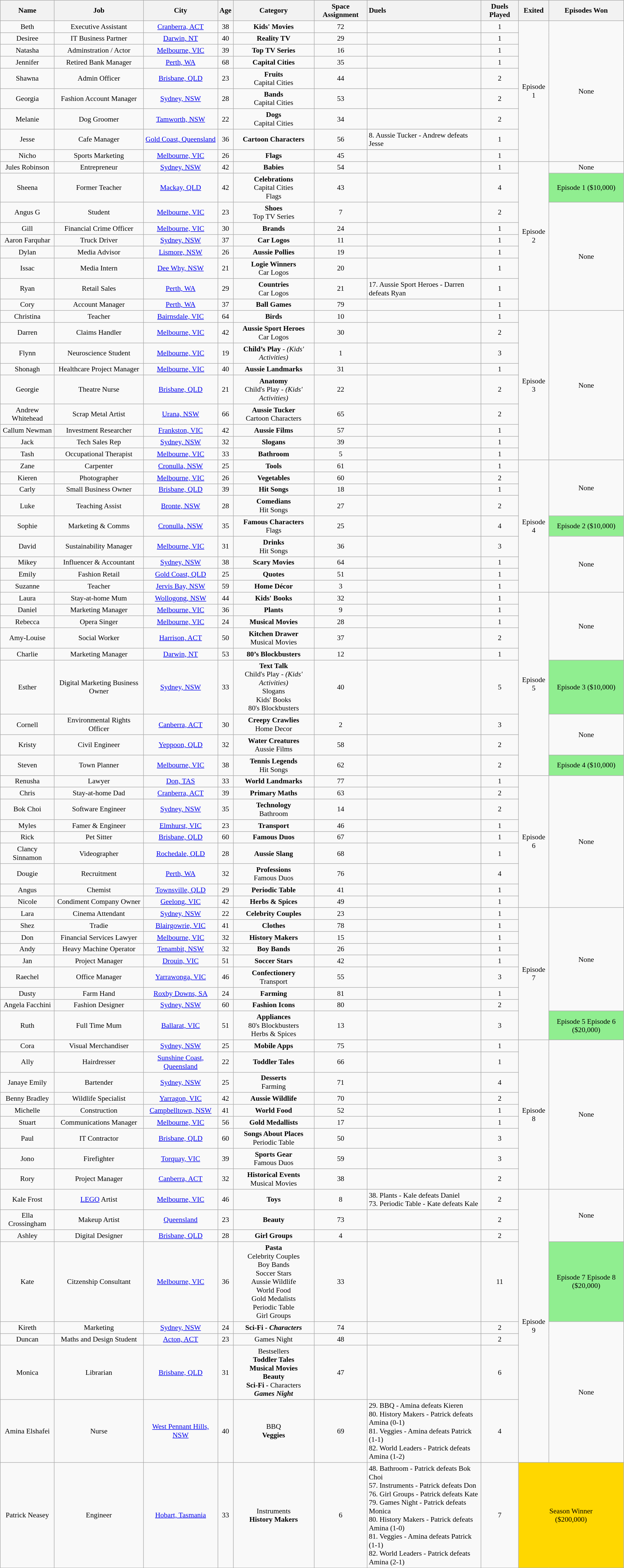<table class="wikitable sortable mw-collapsible mw-collapsed" style="text-align:center; font-size:90%">
<tr>
<th>Name</th>
<th>Job</th>
<th>City</th>
<th>Age</th>
<th>Category</th>
<th>Space Assignment</th>
<th style="text-align:left">Duels</th>
<th>Duels Played</th>
<th>Exited</th>
<th>Episodes Won</th>
</tr>
<tr>
<td>Beth</td>
<td>Executive Assistant</td>
<td><a href='#'>Cranberra, ACT</a></td>
<td>38</td>
<td><strong>Kids' Movies</strong></td>
<td>72</td>
<td>  </td>
<td>1</td>
<td rowspan="9">Episode 1</td>
<td rowspan="9">None</td>
</tr>
<tr>
<td>Desiree</td>
<td>IT Business Partner</td>
<td><a href='#'>Darwin, NT</a></td>
<td>40</td>
<td><strong>Reality TV</strong></td>
<td>29</td>
<td></td>
<td>1</td>
</tr>
<tr>
<td>Natasha</td>
<td>Adminstration / Actor</td>
<td><a href='#'>Melbourne, VIC</a></td>
<td>39</td>
<td><strong>Top TV Series</strong></td>
<td>16</td>
<td></td>
<td>1</td>
</tr>
<tr>
<td>Jennifer</td>
<td>Retired Bank Manager</td>
<td><a href='#'>Perth, WA</a></td>
<td>68</td>
<td><strong>Capital Cities</strong></td>
<td>35</td>
<td></td>
<td>1</td>
</tr>
<tr>
<td>Shawna</td>
<td>Admin Officer</td>
<td><a href='#'>Brisbane, QLD</a></td>
<td>23</td>
<td><strong>Fruits</strong><br>Capital Cities</td>
<td>44</td>
<td></td>
<td>2</td>
</tr>
<tr>
<td>Georgia</td>
<td>Fashion Account Manager</td>
<td><a href='#'>Sydney, NSW</a></td>
<td>28</td>
<td><strong>Bands</strong><br>Capital Cities</td>
<td>53</td>
<td style="text-align:left"></td>
<td>2</td>
</tr>
<tr>
<td>Melanie</td>
<td>Dog Groomer</td>
<td><a href='#'>Tamworth, NSW</a></td>
<td>22</td>
<td><strong>Dogs</strong><br>Capital Cities</td>
<td>34</td>
<td></td>
<td>2</td>
</tr>
<tr>
<td>Jesse</td>
<td>Cafe Manager</td>
<td><a href='#'>Gold Coast, Queensland</a></td>
<td>36</td>
<td><strong>Cartoon Characters</strong></td>
<td>56</td>
<td style="text-align:left" {{nowrap>8. Aussie Tucker - Andrew defeats Jesse</td>
<td>1</td>
</tr>
<tr>
<td>Nicho</td>
<td>Sports Marketing</td>
<td><a href='#'>Melbourne, VIC</a></td>
<td>26</td>
<td><strong>Flags</strong></td>
<td>45</td>
<td></td>
<td>1</td>
</tr>
<tr>
<td>Jules Robinson</td>
<td>Entrepreneur</td>
<td><a href='#'>Sydney, NSW</a></td>
<td>42</td>
<td><strong>Babies</strong></td>
<td>54</td>
<td></td>
<td>1</td>
<td rowspan="9">Episode 2</td>
<td>None</td>
</tr>
<tr>
<td>Sheena</td>
<td>Former Teacher</td>
<td><a href='#'>Mackay, QLD</a></td>
<td>42</td>
<td><strong>Celebrations</strong><br>Capital Cities<br>Flags</td>
<td>43</td>
<td></td>
<td>4</td>
<td style="background-color: lightgreen;">Episode 1 ($10,000)</td>
</tr>
<tr>
<td>Angus G</td>
<td>Student</td>
<td><a href='#'>Melbourne, VIC</a></td>
<td>23</td>
<td><strong>Shoes</strong><br>Top TV Series</td>
<td>7</td>
<td></td>
<td>2</td>
<td rowspan="7">None</td>
</tr>
<tr>
<td>Gill</td>
<td>Financial Crime Officer</td>
<td><a href='#'>Melbourne, VIC</a></td>
<td>30</td>
<td><strong>Brands</strong></td>
<td>24</td>
<td></td>
<td>1</td>
</tr>
<tr>
<td>Aaron Farquhar</td>
<td>Truck Driver</td>
<td><a href='#'>Sydney, NSW</a></td>
<td>37</td>
<td><strong>Car Logos</strong></td>
<td>11</td>
<td></td>
<td>1</td>
</tr>
<tr>
<td>Dylan</td>
<td>Media Advisor</td>
<td><a href='#'>Lismore, NSW</a></td>
<td>26</td>
<td><strong>Aussie Pollies</strong></td>
<td>19</td>
<td></td>
<td>1</td>
</tr>
<tr>
<td>Issac</td>
<td>Media Intern</td>
<td><a href='#'>Dee Why, NSW</a></td>
<td>21</td>
<td><strong>Logie Winners</strong><br>Car Logos</td>
<td>20</td>
<td></td>
<td>1</td>
</tr>
<tr>
<td>Ryan</td>
<td>Retail Sales</td>
<td><a href='#'>Perth, WA</a></td>
<td>29</td>
<td><strong>Countries</strong><br>Car Logos</td>
<td>21</td>
<td style="text-align:left">17. Aussie Sport Heroes - Darren defeats Ryan</td>
<td>1</td>
</tr>
<tr>
<td>Cory</td>
<td>Account Manager</td>
<td><a href='#'>Perth, WA</a></td>
<td>37</td>
<td><strong>Ball Games</strong></td>
<td>79</td>
<td></td>
<td>1</td>
</tr>
<tr>
<td>Christina</td>
<td>Teacher</td>
<td><a href='#'>Bairnsdale, VIC</a></td>
<td>64</td>
<td><strong>Birds</strong></td>
<td>10</td>
<td></td>
<td>1</td>
<td rowspan="9">Episode 3</td>
<td rowspan="9">None</td>
</tr>
<tr>
<td>Darren</td>
<td>Claims Handler</td>
<td><a href='#'>Melbourne, VIC</a></td>
<td>42</td>
<td><strong>Aussie Sport Heroes</strong><br>Car Logos</td>
<td>30</td>
<td></td>
<td>2</td>
</tr>
<tr>
<td>Flynn</td>
<td>Neuroscience Student</td>
<td><a href='#'>Melbourne, VIC</a></td>
<td>19</td>
<td><strong>Child’s Play</strong> - <em>(Kids' Activities)</em></td>
<td>1</td>
<td></td>
<td>3</td>
</tr>
<tr>
<td>Shonagh</td>
<td>Healthcare Project Manager</td>
<td><a href='#'>Melbourne, VIC</a></td>
<td>40</td>
<td><strong>Aussie Landmarks</strong></td>
<td>31</td>
<td></td>
<td>1</td>
</tr>
<tr>
<td>Georgie</td>
<td>Theatre Nurse</td>
<td><a href='#'>Brisbane, QLD</a></td>
<td>21</td>
<td><strong>Anatomy</strong><br>Child's Play - <em>(Kids' Activities)</em></td>
<td>22</td>
<td></td>
<td>2</td>
</tr>
<tr>
<td>Andrew Whitehead</td>
<td>Scrap Metal Artist</td>
<td><a href='#'>Urana, NSW</a></td>
<td>66</td>
<td><strong>Aussie Tucker</strong><br>Cartoon Characters</td>
<td>65</td>
<td></td>
<td>2</td>
</tr>
<tr>
<td>Callum Newman</td>
<td>Investment Researcher</td>
<td><a href='#'>Frankston, VIC</a></td>
<td>42</td>
<td><strong>Aussie Films</strong></td>
<td>57</td>
<td></td>
<td>1</td>
</tr>
<tr>
<td>Jack</td>
<td>Tech Sales Rep</td>
<td><a href='#'>Sydney, NSW</a></td>
<td>32</td>
<td><strong>Slogans</strong></td>
<td>39</td>
<td></td>
<td>1</td>
</tr>
<tr>
<td>Tash</td>
<td>Occupational Therapist</td>
<td><a href='#'>Melbourne, VIC</a></td>
<td>33</td>
<td><strong>Bathroom</strong></td>
<td>5</td>
<td></td>
<td>1</td>
</tr>
<tr>
<td>Zane</td>
<td>Carpenter</td>
<td><a href='#'>Cronulla, NSW</a></td>
<td>25</td>
<td><strong>Tools</strong></td>
<td>61</td>
<td></td>
<td>1</td>
<td rowspan="9">Episode 4</td>
<td rowspan="4">None</td>
</tr>
<tr>
<td>Kieren</td>
<td>Photographer</td>
<td><a href='#'>Melbourne, VIC</a></td>
<td>26</td>
<td><strong>Vegetables</strong></td>
<td>60</td>
<td></td>
<td>2</td>
</tr>
<tr>
<td>Carly</td>
<td>Small Business Owner</td>
<td><a href='#'>Brisbane, QLD</a></td>
<td>39</td>
<td><strong>Hit Songs</strong></td>
<td>18</td>
<td></td>
<td>1</td>
</tr>
<tr>
<td>Luke</td>
<td>Teaching Assist</td>
<td><a href='#'>Bronte, NSW</a></td>
<td>28</td>
<td><strong>Comedians</strong><br>Hit Songs</td>
<td>27</td>
<td></td>
<td>2</td>
</tr>
<tr>
<td>Sophie</td>
<td>Marketing & Comms</td>
<td><a href='#'>Cronulla, NSW</a></td>
<td>35</td>
<td><strong>Famous Characters</strong><br>Flags</td>
<td>25</td>
<td></td>
<td>4</td>
<td style="background-color: lightgreen;">Episode 2 ($10,000)</td>
</tr>
<tr>
<td>David</td>
<td>Sustainability Manager</td>
<td><a href='#'>Melbourne, VIC</a></td>
<td>31</td>
<td><strong>Drinks</strong><br>Hit Songs</td>
<td>36</td>
<td></td>
<td>3</td>
<td rowspan="4">None</td>
</tr>
<tr>
<td>Mikey</td>
<td>Influencer & Accountant</td>
<td><a href='#'>Sydney, NSW</a></td>
<td>38</td>
<td><strong>Scary Movies</strong></td>
<td>64</td>
<td></td>
<td>1</td>
</tr>
<tr>
<td>Emily</td>
<td>Fashion Retail</td>
<td><a href='#'>Gold Coast, QLD</a></td>
<td>25</td>
<td><strong>Quotes</strong></td>
<td>51</td>
<td></td>
<td>1</td>
</tr>
<tr>
<td>Suzanne</td>
<td>Teacher</td>
<td><a href='#'>Jervis Bay, NSW</a></td>
<td>59</td>
<td><strong>Home Décor</strong></td>
<td>3</td>
<td></td>
<td>1</td>
</tr>
<tr>
<td>Laura</td>
<td>Stay-at-home Mum</td>
<td><a href='#'>Wollogong, NSW</a></td>
<td>44</td>
<td><strong>Kids' Books</strong></td>
<td>32</td>
<td></td>
<td>1</td>
<td rowspan="9">Episode 5</td>
<td rowspan="5">None</td>
</tr>
<tr>
<td>Daniel</td>
<td>Marketing Manager</td>
<td><a href='#'>Melbourne, VIC</a></td>
<td>36</td>
<td><strong>Plants</strong></td>
<td>9</td>
<td></td>
<td>1</td>
</tr>
<tr>
<td>Rebecca</td>
<td>Opera Singer</td>
<td><a href='#'>Melbourne, VIC</a></td>
<td>24</td>
<td><strong>Musical Movies</strong></td>
<td>28</td>
<td></td>
<td>1</td>
</tr>
<tr>
<td>Amy-Louise</td>
<td>Social Worker</td>
<td><a href='#'>Harrison, ACT</a></td>
<td>50</td>
<td><strong>Kitchen Drawer</strong><br>Musical Movies</td>
<td>37</td>
<td></td>
<td>2</td>
</tr>
<tr>
<td>Charlie</td>
<td>Marketing Manager</td>
<td><a href='#'>Darwin, NT</a></td>
<td>53</td>
<td><strong>80’s Blockbusters</strong></td>
<td>12</td>
<td></td>
<td>1</td>
</tr>
<tr>
<td>Esther</td>
<td>Digital Marketing Business Owner</td>
<td><a href='#'>Sydney, NSW</a></td>
<td>33</td>
<td><strong>Text Talk</strong><br>Child's Play - <em>(Kids' Activities)</em><br>Slogans<br>Kids' Books<br>80's Blockbusters</td>
<td>40</td>
<td></td>
<td>5</td>
<td style="background-color: lightgreen;">Episode 3 ($10,000)</td>
</tr>
<tr>
<td>Cornell</td>
<td>Environmental Rights Officer</td>
<td><a href='#'>Canberra, ACT</a></td>
<td>30</td>
<td><strong>Creepy Crawlies</strong><br>Home Decor</td>
<td>2</td>
<td></td>
<td>3</td>
<td rowspan="2">None</td>
</tr>
<tr>
<td>Kristy</td>
<td>Civil Engineer</td>
<td><a href='#'>Yeppoon, QLD</a></td>
<td>32</td>
<td><strong>Water Creatures</strong><br>Aussie Films</td>
<td>58</td>
<td></td>
<td>2</td>
</tr>
<tr>
<td>Steven</td>
<td>Town Planner</td>
<td><a href='#'>Melbourne, VIC</a></td>
<td>38</td>
<td><strong>Tennis Legends</strong><br>Hit Songs</td>
<td>62</td>
<td></td>
<td>2</td>
<td style="background-color: lightgreen;">Episode 4 ($10,000)</td>
</tr>
<tr>
<td>Renusha</td>
<td>Lawyer</td>
<td><a href='#'>Don, TAS</a></td>
<td>33</td>
<td><strong>World Landmarks</strong></td>
<td>77</td>
<td></td>
<td>1</td>
<td rowspan="9">Episode 6</td>
<td rowspan="9">None</td>
</tr>
<tr>
<td>Chris</td>
<td>Stay-at-home Dad</td>
<td><a href='#'>Cranberra, ACT</a></td>
<td>39</td>
<td><strong>Primary Maths</strong></td>
<td>63</td>
<td></td>
<td>2</td>
</tr>
<tr>
<td>Bok Choi</td>
<td>Software Engineer</td>
<td><a href='#'>Sydney, NSW</a></td>
<td>35</td>
<td><strong>Technology</strong><br>Bathroom</td>
<td>14</td>
<td></td>
<td>2</td>
</tr>
<tr>
<td>Myles</td>
<td>Famer & Engineer</td>
<td><a href='#'>Elmhurst, VIC</a></td>
<td>23</td>
<td><strong>Transport</strong></td>
<td>46</td>
<td></td>
<td>1</td>
</tr>
<tr>
<td>Rick</td>
<td>Pet Sitter</td>
<td><a href='#'>Brisbane, QLD</a></td>
<td>60</td>
<td><strong>Famous Duos</strong></td>
<td>67</td>
<td></td>
<td>1</td>
</tr>
<tr>
<td>Clancy Sinnamon</td>
<td>Videographer</td>
<td><a href='#'>Rochedale, QLD</a></td>
<td>28</td>
<td><strong>Aussie Slang</strong></td>
<td>68</td>
<td></td>
<td>1</td>
</tr>
<tr>
<td>Dougie</td>
<td>Recruitment</td>
<td><a href='#'>Perth, WA</a></td>
<td>32</td>
<td><strong>Professions</strong><br>Famous Duos</td>
<td>76</td>
<td></td>
<td>4</td>
</tr>
<tr>
<td>Angus</td>
<td>Chemist</td>
<td><a href='#'>Townsville, QLD</a></td>
<td>29</td>
<td><strong>Periodic Table</strong></td>
<td>41</td>
<td></td>
<td>1</td>
</tr>
<tr>
<td>Nicole</td>
<td>Condiment Company Owner</td>
<td><a href='#'>Geelong, VIC</a></td>
<td>42</td>
<td><strong>Herbs & Spices</strong></td>
<td>49</td>
<td></td>
<td>1</td>
</tr>
<tr>
<td>Lara</td>
<td>Cinema Attendant</td>
<td><a href='#'>Sydney, NSW</a></td>
<td>22</td>
<td><strong>Celebrity Couples</strong></td>
<td>23</td>
<td></td>
<td>1</td>
<td rowspan="9">Episode 7</td>
<td rowspan="8">None</td>
</tr>
<tr>
<td>Shez</td>
<td>Tradie</td>
<td><a href='#'>Blairgowrie, VIC</a></td>
<td>41</td>
<td><strong>Clothes</strong></td>
<td>78</td>
<td></td>
<td>1</td>
</tr>
<tr>
<td>Don</td>
<td>Financial Services Lawyer</td>
<td><a href='#'>Melbourne, VIC</a></td>
<td>32</td>
<td><strong>History Makers</strong></td>
<td>15</td>
<td></td>
<td>1</td>
</tr>
<tr>
<td>Andy</td>
<td>Heavy Machine Operator</td>
<td><a href='#'>Tenambit, NSW</a></td>
<td>32</td>
<td><strong>Boy Bands</strong></td>
<td>26</td>
<td></td>
<td>1</td>
</tr>
<tr>
<td>Jan</td>
<td>Project Manager</td>
<td><a href='#'>Drouin, VIC</a></td>
<td>51</td>
<td><strong>Soccer Stars</strong></td>
<td>42</td>
<td></td>
<td>1</td>
</tr>
<tr>
<td>Raechel</td>
<td>Office Manager</td>
<td><a href='#'>Yarrawonga, VIC</a></td>
<td>46</td>
<td><strong>Confectionery</strong><br>Transport</td>
<td>55</td>
<td></td>
<td>3</td>
</tr>
<tr>
<td>Dusty</td>
<td>Farm Hand</td>
<td><a href='#'>Roxby Downs, SA</a></td>
<td>24</td>
<td><strong>Farming</strong></td>
<td>81</td>
<td></td>
<td>1</td>
</tr>
<tr>
<td>Angela Facchini</td>
<td>Fashion Designer</td>
<td><a href='#'>Sydney, NSW</a></td>
<td>60</td>
<td><strong>Fashion Icons</strong></td>
<td>80</td>
<td></td>
<td>2</td>
</tr>
<tr>
<td>Ruth</td>
<td>Full Time Mum</td>
<td><a href='#'>Ballarat, VIC</a></td>
<td>51</td>
<td><strong>Appliances</strong><br>80's Blockbusters<br>Herbs & Spices</td>
<td>13</td>
<td></td>
<td>3</td>
<td style="background-color: lightgreen;">Episode 5 Episode 6 ($20,000)</td>
</tr>
<tr>
<td>Cora</td>
<td>Visual Merchandiser</td>
<td><a href='#'>Sydney, NSW</a></td>
<td>25</td>
<td><strong>Mobile Apps</strong></td>
<td>75</td>
<td></td>
<td>1</td>
<td rowspan="9">Episode 8</td>
<td rowspan="9">None</td>
</tr>
<tr>
<td>Ally</td>
<td>Hairdresser</td>
<td><a href='#'>Sunshine Coast, Queensland</a></td>
<td>22</td>
<td><strong>Toddler Tales</strong></td>
<td>66</td>
<td></td>
<td>1</td>
</tr>
<tr>
<td>Janaye Emily</td>
<td>Bartender</td>
<td><a href='#'>Sydney, NSW</a></td>
<td>25</td>
<td><strong>Desserts</strong><br>Farming</td>
<td>71</td>
<td></td>
<td>4</td>
</tr>
<tr>
<td>Benny Bradley</td>
<td>Wildlife Specialist</td>
<td><a href='#'>Yarragon, VIC</a></td>
<td>42</td>
<td><strong>Aussie Wildlife</strong></td>
<td>70</td>
<td></td>
<td>2</td>
</tr>
<tr>
<td>Michelle</td>
<td>Construction</td>
<td><a href='#'>Campbelltown, NSW</a></td>
<td>41</td>
<td><strong>World Food</strong></td>
<td>52</td>
<td></td>
<td>1</td>
</tr>
<tr>
<td>Stuart</td>
<td>Communications Manager</td>
<td><a href='#'>Melbourne, VIC</a></td>
<td>56</td>
<td><strong>Gold Medallists</strong></td>
<td>17</td>
<td></td>
<td>1</td>
</tr>
<tr>
<td>Paul</td>
<td>IT Contractor</td>
<td><a href='#'>Brisbane, QLD</a></td>
<td>60</td>
<td><strong>Songs About Places</strong><br>Periodic Table</td>
<td>50</td>
<td></td>
<td>3</td>
</tr>
<tr>
<td>Jono</td>
<td>Firefighter</td>
<td><a href='#'>Torquay, VIC</a></td>
<td>39</td>
<td><strong>Sports Gear</strong><br>Famous Duos</td>
<td>59</td>
<td></td>
<td>3</td>
</tr>
<tr>
<td>Rory</td>
<td>Project Manager</td>
<td><a href='#'>Canberra, ACT</a></td>
<td>32</td>
<td><strong>Historical Events</strong><br>Musical Movies</td>
<td>38</td>
<td></td>
<td>2</td>
</tr>
<tr>
<td>Kale Frost</td>
<td><a href='#'>LEGO</a> Artist</td>
<td><a href='#'>Melbourne, VIC</a></td>
<td>46</td>
<td><strong>Toys</strong></td>
<td>8</td>
<td style="text-align:left" {{nowrap>38. Plants - Kale defeats Daniel<br>73. Periodic Table - Kate defeats Kale</td>
<td>2</td>
<td rowspan="8">Episode 9</td>
<td rowspan="3">None</td>
</tr>
<tr>
<td>Ella Crossingham</td>
<td>Makeup Artist</td>
<td><a href='#'>Queensland</a></td>
<td>23</td>
<td><strong>Beauty</strong></td>
<td>73</td>
<td></td>
<td>2</td>
</tr>
<tr>
<td>Ashley</td>
<td>Digital Designer</td>
<td><a href='#'>Brisbane, QLD</a></td>
<td>28</td>
<td><strong>Girl Groups</strong></td>
<td>4</td>
<td></td>
<td>2</td>
</tr>
<tr>
<td>Kate</td>
<td>Citzenship Consultant</td>
<td><a href='#'>Melbourne, VIC</a></td>
<td>36</td>
<td><strong>Pasta</strong><br>Celebrity Couples<br>Boy Bands<br>Soccer Stars<br>Aussie Wildlife<br>World Food<br>Gold Medalists<br>Periodic Table<br>Girl Groups</td>
<td>33</td>
<td></td>
<td>11</td>
<td style="background-color: lightgreen;">Episode 7 Episode 8 ($20,000)</td>
</tr>
<tr>
<td>Kireth</td>
<td>Marketing</td>
<td><a href='#'>Sydney, NSW</a></td>
<td>24</td>
<td><strong>Sci-Fi - <em>Characters<strong><em></td>
<td>74</td>
<td></td>
<td>2</td>
<td rowspan="4">None</td>
</tr>
<tr>
<td>Duncan</td>
<td>Maths and Design Student</td>
<td><a href='#'>Acton, ACT</a></td>
<td>23</td>
<td></strong>Games Night<strong></td>
<td>48</td>
<td></td>
<td>2</td>
</tr>
<tr>
<td>Monica</td>
<td>Librarian</td>
<td><a href='#'>Brisbane, QLD</a></td>
<td>31</td>
<td></strong>Bestsellers<strong><br>Toddler Tales<br>Musical Movies<br>Beauty<br>Sci-Fi - </em></strong>Characters<strong><em><br>Games Night</td>
<td>47</td>
<td></td>
<td>6</td>
</tr>
<tr>
<td>Amina Elshafei</td>
<td>Nurse</td>
<td><a href='#'>West Pennant Hills, NSW</a></td>
<td>40</td>
<td></strong>BBQ<strong><br>Veggies</td>
<td>69</td>
<td style="text-align:left">29. BBQ - Amina defeats Kieren<br>80. History Makers - Patrick defeats Amina (0-1)<br>81. Veggies - Amina defeats Patrick (1-1)<br>82. World Leaders - Patrick defeats Amina (1-2)</td>
<td>4</td>
</tr>
<tr>
<td>Patrick Neasey</td>
<td>Engineer</td>
<td><a href='#'>Hobart, Tasmania</a></td>
<td>33</td>
<td></strong>Instruments<strong><br>History Makers</td>
<td>6</td>
<td style="text-align:left" {{nowrap>48. Bathroom - Patrick defeats Bok Choi<br>57. Instruments - Patrick defeats Don<br>76. Girl Groups - Patrick defeats Kate<br>79. Games Night - Patrick defeats Monica<br>80. History Makers - Patrick defeats Amina (1-0)<br>81. Veggies - Amina defeats Patrick (1-1)<br>82. World Leaders - Patrick defeats Amina (2-1)</td>
<td>7</td>
<td colspan="2" style="background:gold"></strong>Season Winner<strong><br></strong>($200,000)<strong></td>
</tr>
</table>
